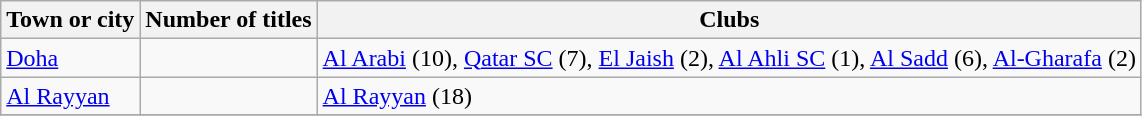<table class="wikitable">
<tr>
<th>Town or city</th>
<th>Number of titles</th>
<th>Clubs</th>
</tr>
<tr>
<td><a href='#'>Doha</a></td>
<td></td>
<td><a href='#'>Al Arabi</a> (10), <a href='#'>Qatar SC</a> (7), <a href='#'>El Jaish</a> (2), <a href='#'>Al Ahli SC</a> (1), <a href='#'>Al Sadd</a> (6), <a href='#'>Al-Gharafa</a> (2)</td>
</tr>
<tr>
<td><a href='#'>Al Rayyan</a></td>
<td></td>
<td><a href='#'>Al Rayyan</a> (18)</td>
</tr>
<tr>
</tr>
</table>
